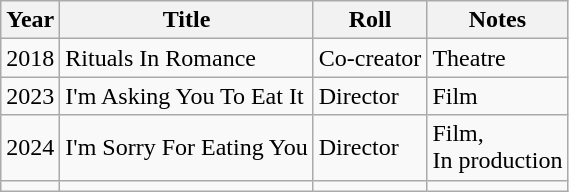<table class="wikitable">
<tr>
<th>Year</th>
<th>Title</th>
<th>Roll</th>
<th>Notes</th>
</tr>
<tr>
<td>2018</td>
<td>Rituals In Romance</td>
<td>Co-creator</td>
<td>Theatre</td>
</tr>
<tr>
<td>2023</td>
<td>I'm Asking You To Eat It</td>
<td>Director</td>
<td>Film</td>
</tr>
<tr>
<td>2024</td>
<td>I'm Sorry For Eating You</td>
<td>Director</td>
<td>Film,<br>In production</td>
</tr>
<tr>
<td></td>
<td></td>
<td></td>
<td></td>
</tr>
</table>
